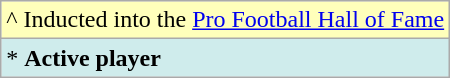<table class="wikitable">
<tr>
<td style=background:#ffb;">^ Inducted into the <a href='#'>Pro Football Hall of Fame</a></td>
</tr>
<tr>
<td style=background:#cfecec;">* <strong>Active player</strong></td>
</tr>
</table>
